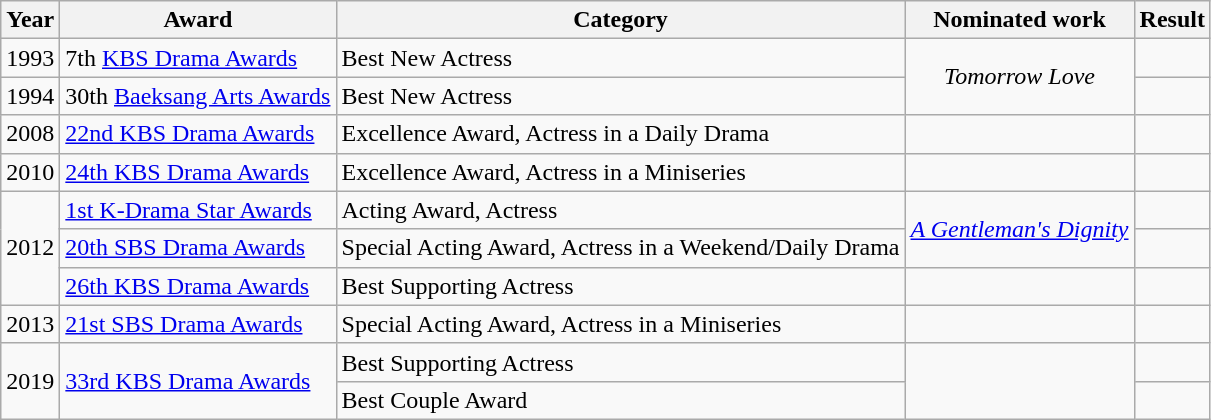<table class="wikitable sortable">
<tr>
<th scope="col">Year</th>
<th>Award</th>
<th scope="col">Category</th>
<th>Nominated work</th>
<th scope="col">Result</th>
</tr>
<tr>
<td>1993</td>
<td>7th <a href='#'>KBS Drama Awards</a></td>
<td>Best New Actress</td>
<td rowspan="2" style="text-align:center"><em>Tomorrow Love</em></td>
<td></td>
</tr>
<tr>
<td>1994</td>
<td>30th <a href='#'>Baeksang Arts Awards</a></td>
<td>Best New Actress</td>
<td></td>
</tr>
<tr>
<td>2008</td>
<td><a href='#'>22nd KBS Drama Awards</a></td>
<td>Excellence Award, Actress in a Daily Drama</td>
<td></td>
<td></td>
</tr>
<tr>
<td>2010</td>
<td><a href='#'>24th KBS Drama Awards</a></td>
<td>Excellence Award, Actress in a Miniseries</td>
<td></td>
<td></td>
</tr>
<tr>
<td rowspan="3">2012</td>
<td><a href='#'>1st K-Drama Star Awards</a></td>
<td>Acting Award, Actress </td>
<td rowspan="2" style="text-align:center"><em><a href='#'>A Gentleman's Dignity</a></em></td>
<td></td>
</tr>
<tr>
<td><a href='#'>20th SBS Drama Awards</a></td>
<td>Special Acting Award, Actress in a Weekend/Daily Drama</td>
<td></td>
</tr>
<tr>
<td><a href='#'>26th KBS Drama Awards</a></td>
<td>Best Supporting Actress</td>
<td></td>
<td></td>
</tr>
<tr>
<td>2013</td>
<td><a href='#'>21st SBS Drama Awards</a></td>
<td>Special Acting Award, Actress in a Miniseries</td>
<td></td>
<td></td>
</tr>
<tr>
<td rowspan="2">2019</td>
<td rowspan="2"><a href='#'>33rd KBS Drama Awards</a></td>
<td>Best Supporting Actress</td>
<td rowspan="2"></td>
<td></td>
</tr>
<tr>
<td>Best Couple Award </td>
<td></td>
</tr>
</table>
